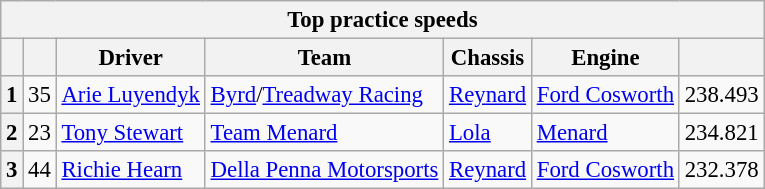<table class="wikitable" style="font-size:95%;">
<tr>
<th colspan=7>Top practice speeds</th>
</tr>
<tr>
<th></th>
<th></th>
<th>Driver</th>
<th>Team</th>
<th>Chassis</th>
<th>Engine</th>
<th></th>
</tr>
<tr>
<th>1</th>
<td style="text-align:center;">35</td>
<td> <a href='#'>Arie Luyendyk</a></td>
<td><a href='#'>Byrd</a>/<a href='#'>Treadway Racing</a></td>
<td><a href='#'>Reynard</a></td>
<td><a href='#'>Ford Cosworth</a></td>
<td>238.493</td>
</tr>
<tr>
<th>2</th>
<td style="text-align:center;">23</td>
<td> <a href='#'>Tony Stewart</a> <strong></strong></td>
<td><a href='#'>Team Menard</a></td>
<td><a href='#'>Lola</a></td>
<td><a href='#'>Menard</a></td>
<td>234.821</td>
</tr>
<tr>
<th>3</th>
<td style="text-align:center;">44</td>
<td> <a href='#'>Richie Hearn</a> <strong></strong></td>
<td><a href='#'>Della Penna Motorsports</a></td>
<td><a href='#'>Reynard</a></td>
<td><a href='#'>Ford Cosworth</a></td>
<td>232.378</td>
</tr>
</table>
